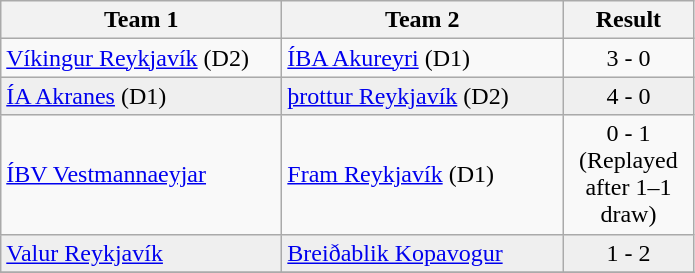<table class="wikitable">
<tr>
<th width="180">Team 1</th>
<th width="180">Team 2</th>
<th width="80">Result</th>
</tr>
<tr>
<td><a href='#'>Víkingur Reykjavík</a> (D2)</td>
<td><a href='#'>ÍBA Akureyri</a> (D1)</td>
<td align="center">3 - 0</td>
</tr>
<tr style="background:#EFEFEF">
<td><a href='#'>ÍA Akranes</a> (D1)</td>
<td><a href='#'>þrottur Reykjavík</a> (D2)</td>
<td align="center">4 - 0</td>
</tr>
<tr>
<td><a href='#'>ÍBV Vestmannaeyjar</a></td>
<td><a href='#'>Fram Reykjavík</a> (D1)</td>
<td align="center">0 - 1 (Replayed after 1–1 draw)</td>
</tr>
<tr style="background:#EFEFEF">
<td><a href='#'>Valur Reykjavík</a></td>
<td><a href='#'>Breiðablik Kopavogur</a></td>
<td align="center">1 - 2</td>
</tr>
<tr>
</tr>
</table>
